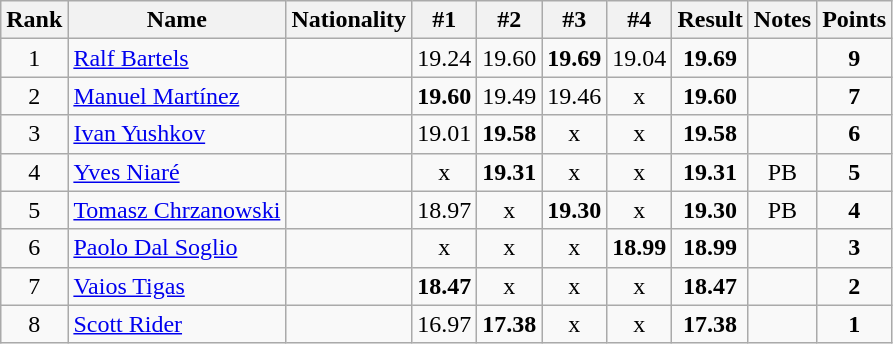<table class="wikitable sortable" style="text-align:center">
<tr>
<th>Rank</th>
<th>Name</th>
<th>Nationality</th>
<th>#1</th>
<th>#2</th>
<th>#3</th>
<th>#4</th>
<th>Result</th>
<th>Notes</th>
<th>Points</th>
</tr>
<tr>
<td>1</td>
<td align=left><a href='#'>Ralf Bartels</a></td>
<td align=left></td>
<td>19.24</td>
<td>19.60</td>
<td><strong>19.69</strong></td>
<td>19.04</td>
<td><strong>19.69</strong></td>
<td></td>
<td><strong>9</strong></td>
</tr>
<tr>
<td>2</td>
<td align=left><a href='#'>Manuel Martínez</a></td>
<td align=left></td>
<td><strong>19.60</strong></td>
<td>19.49</td>
<td>19.46</td>
<td>x</td>
<td><strong>19.60</strong></td>
<td></td>
<td><strong>7</strong></td>
</tr>
<tr>
<td>3</td>
<td align=left><a href='#'>Ivan Yushkov</a></td>
<td align=left></td>
<td>19.01</td>
<td><strong>19.58</strong></td>
<td>x</td>
<td>x</td>
<td><strong>19.58</strong></td>
<td></td>
<td><strong>6</strong></td>
</tr>
<tr>
<td>4</td>
<td align=left><a href='#'>Yves Niaré</a></td>
<td align=left></td>
<td>x</td>
<td><strong>19.31</strong></td>
<td>x</td>
<td>x</td>
<td><strong>19.31</strong></td>
<td>PB</td>
<td><strong>5</strong></td>
</tr>
<tr>
<td>5</td>
<td align=left><a href='#'>Tomasz Chrzanowski</a></td>
<td align=left></td>
<td>18.97</td>
<td>x</td>
<td><strong>19.30</strong></td>
<td>x</td>
<td><strong>19.30</strong></td>
<td>PB</td>
<td><strong>4</strong></td>
</tr>
<tr>
<td>6</td>
<td align=left><a href='#'>Paolo Dal Soglio</a></td>
<td align=left></td>
<td>x</td>
<td>x</td>
<td>x</td>
<td><strong>18.99</strong></td>
<td><strong>18.99</strong></td>
<td></td>
<td><strong>3</strong></td>
</tr>
<tr>
<td>7</td>
<td align=left><a href='#'>Vaios Tigas</a></td>
<td align=left></td>
<td><strong>18.47</strong></td>
<td>x</td>
<td>x</td>
<td>x</td>
<td><strong>18.47</strong></td>
<td></td>
<td><strong>2</strong></td>
</tr>
<tr>
<td>8</td>
<td align=left><a href='#'>Scott Rider</a></td>
<td align=left></td>
<td>16.97</td>
<td><strong>17.38</strong></td>
<td>x</td>
<td>x</td>
<td><strong>17.38</strong></td>
<td></td>
<td><strong>1</strong></td>
</tr>
</table>
